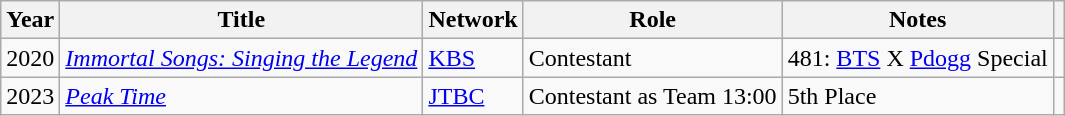<table class="wikitable plainrowheaders sortable">
<tr>
<th scope="col">Year</th>
<th scope="col">Title</th>
<th scope="col">Network</th>
<th scope="col">Role</th>
<th scope="col">Notes</th>
<th scope="col" class="unsortable"></th>
</tr>
<tr>
<td>2020</td>
<td><em><a href='#'>Immortal Songs: Singing the Legend</a></em></td>
<td><a href='#'>KBS</a></td>
<td>Contestant</td>
<td> 481: <a href='#'>BTS</a> X <a href='#'>Pdogg</a> Special</td>
<td></td>
</tr>
<tr>
<td>2023</td>
<td><em><a href='#'>Peak Time</a></em></td>
<td><a href='#'>JTBC</a></td>
<td>Contestant as Team 13:00</td>
<td>5th Place</td>
<td></td>
</tr>
</table>
